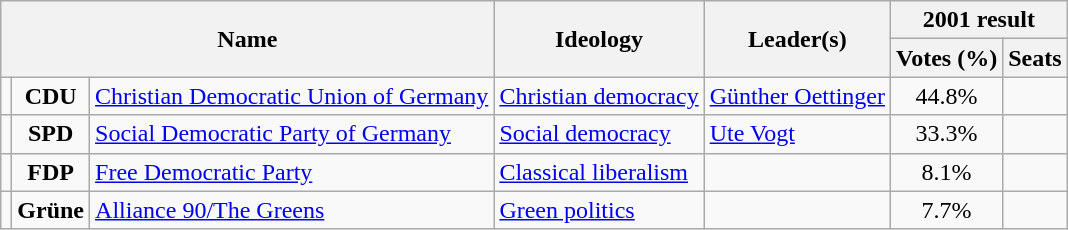<table class="wikitable">
<tr>
<th rowspan=2 colspan=3>Name</th>
<th rowspan=2>Ideology</th>
<th rowspan=2>Leader(s)</th>
<th colspan=2>2001 result</th>
</tr>
<tr>
<th>Votes (%)</th>
<th>Seats</th>
</tr>
<tr>
<td bgcolor=></td>
<td align=center><strong>CDU</strong></td>
<td><a href='#'>Christian Democratic Union of Germany</a><br></td>
<td><a href='#'>Christian democracy</a></td>
<td><a href='#'>Günther Oettinger</a></td>
<td align=center>44.8%</td>
<td></td>
</tr>
<tr>
<td bgcolor=></td>
<td align=center><strong>SPD</strong></td>
<td><a href='#'>Social Democratic Party of Germany</a><br></td>
<td><a href='#'>Social democracy</a></td>
<td><a href='#'>Ute Vogt</a></td>
<td align=center>33.3%</td>
<td></td>
</tr>
<tr>
<td bgcolor=></td>
<td align=center><strong>FDP</strong></td>
<td><a href='#'>Free Democratic Party</a><br></td>
<td><a href='#'>Classical liberalism</a></td>
<td></td>
<td align=center>8.1%</td>
<td></td>
</tr>
<tr>
<td bgcolor=></td>
<td align=center><strong>Grüne</strong></td>
<td><a href='#'>Alliance 90/The Greens</a><br></td>
<td><a href='#'>Green politics</a></td>
<td></td>
<td align=center>7.7%</td>
<td></td>
</tr>
</table>
